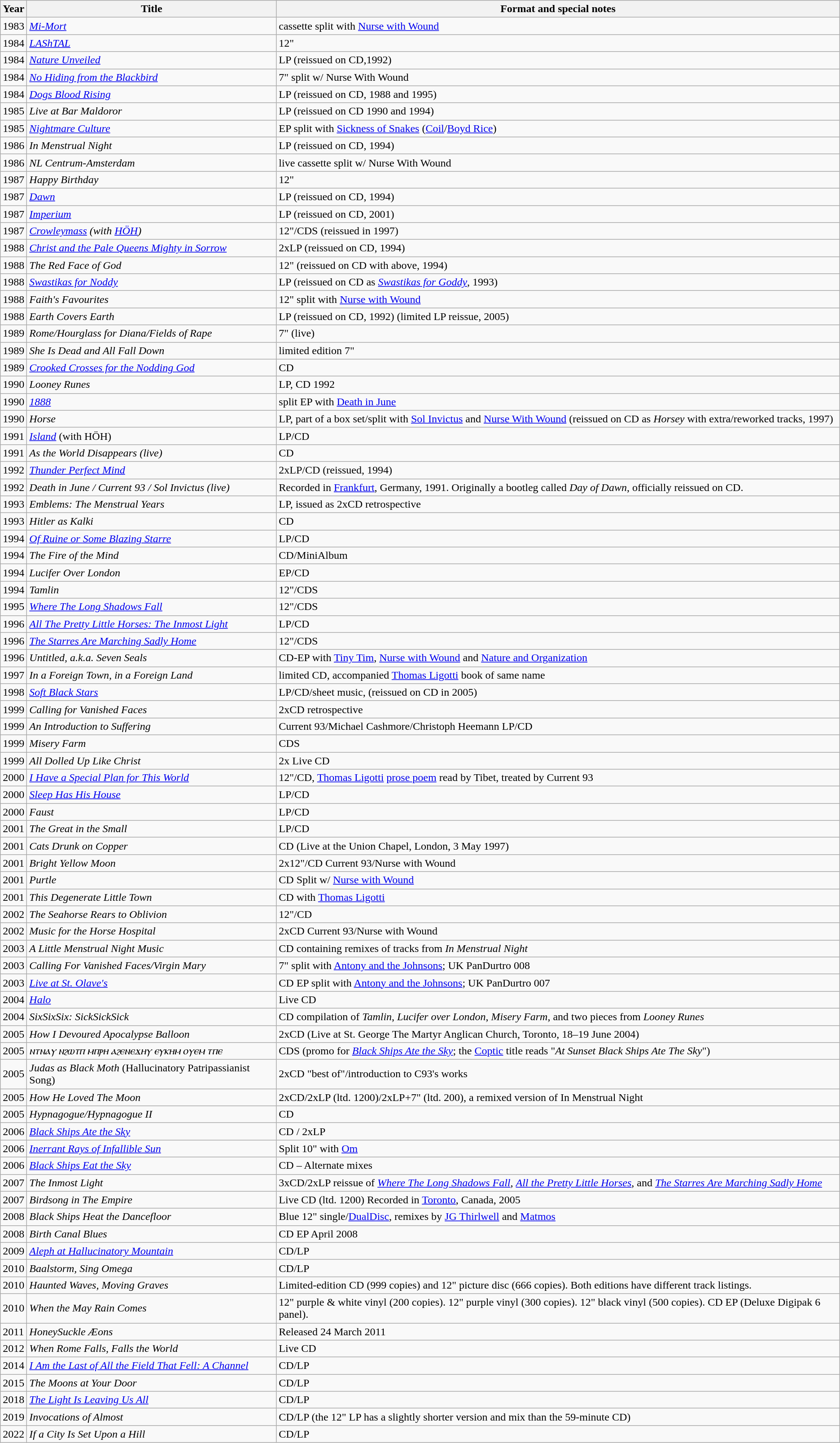<table class="wikitable">
<tr>
<th>Year</th>
<th>Title</th>
<th>Format and special notes</th>
</tr>
<tr>
<td>1983</td>
<td><em><a href='#'>Mi-Mort</a></em></td>
<td>cassette split with <a href='#'>Nurse with Wound</a></td>
</tr>
<tr>
<td>1984</td>
<td><em><a href='#'>LAShTAL</a></em></td>
<td>12"</td>
</tr>
<tr>
<td>1984</td>
<td><em><a href='#'>Nature Unveiled</a></em></td>
<td>LP (reissued on CD,1992)</td>
</tr>
<tr>
<td>1984</td>
<td><em><a href='#'>No Hiding from the Blackbird</a></em></td>
<td>7" split w/ Nurse With Wound</td>
</tr>
<tr>
<td>1984</td>
<td><em><a href='#'>Dogs Blood Rising</a></em></td>
<td>LP (reissued on CD, 1988 and 1995)</td>
</tr>
<tr>
<td>1985</td>
<td><em>Live at Bar Maldoror</em></td>
<td>LP (reissued on CD 1990 and 1994)</td>
</tr>
<tr>
<td>1985</td>
<td><em><a href='#'>Nightmare Culture</a></em></td>
<td>EP split with <a href='#'>Sickness of Snakes</a> (<a href='#'>Coil</a>/<a href='#'>Boyd Rice</a>)</td>
</tr>
<tr>
<td>1986</td>
<td><em>In Menstrual Night</em></td>
<td>LP (reissued on CD, 1994)</td>
</tr>
<tr>
<td>1986</td>
<td><em>NL Centrum-Amsterdam</em></td>
<td>live cassette split w/ Nurse With Wound</td>
</tr>
<tr>
<td>1987</td>
<td><em>Happy Birthday</em></td>
<td>12"</td>
</tr>
<tr>
<td>1987</td>
<td><em><a href='#'>Dawn</a></em></td>
<td>LP (reissued on CD, 1994)</td>
</tr>
<tr>
<td>1987</td>
<td><em><a href='#'>Imperium</a></em></td>
<td>LP (reissued on CD, 2001)</td>
</tr>
<tr>
<td>1987</td>
<td><em><a href='#'>Crowleymass</a> (with <a href='#'>HÖH</a>)</em></td>
<td>12"/CDS (reissued in 1997)</td>
</tr>
<tr>
<td>1988</td>
<td><em><a href='#'>Christ and the Pale Queens Mighty in Sorrow</a></em></td>
<td>2xLP (reissued on CD, 1994)</td>
</tr>
<tr>
<td>1988</td>
<td><em>The Red Face of God</em></td>
<td>12" (reissued on CD with above, 1994)</td>
</tr>
<tr>
<td>1988</td>
<td><em><a href='#'>Swastikas for Noddy</a></em></td>
<td>LP (reissued on CD as <em><a href='#'>Swastikas for Goddy</a></em>, 1993)</td>
</tr>
<tr>
<td>1988</td>
<td><em>Faith's Favourites</em></td>
<td>12" split with <a href='#'>Nurse with Wound</a></td>
</tr>
<tr>
<td>1988</td>
<td><em>Earth Covers Earth</em></td>
<td>LP (reissued on CD, 1992) (limited LP reissue, 2005)</td>
</tr>
<tr>
<td>1989</td>
<td><em>Rome/Hourglass for Diana/Fields of Rape</em></td>
<td>7" (live)</td>
</tr>
<tr>
<td>1989</td>
<td><em>She Is Dead and All Fall Down</em></td>
<td>limited edition 7"</td>
</tr>
<tr>
<td>1989</td>
<td><em><a href='#'>Crooked Crosses for the Nodding God</a></em></td>
<td>CD</td>
</tr>
<tr>
<td>1990</td>
<td><em>Looney Runes</em></td>
<td>LP, CD 1992</td>
</tr>
<tr>
<td>1990</td>
<td><em><a href='#'>1888</a></em></td>
<td>split EP with <a href='#'>Death in June</a></td>
</tr>
<tr>
<td>1990</td>
<td><em>Horse</em></td>
<td>LP, part of a box set/split with <a href='#'>Sol Invictus</a> and <a href='#'>Nurse With Wound</a> (reissued on CD as <em>Horsey</em> with extra/reworked tracks, 1997)</td>
</tr>
<tr>
<td>1991</td>
<td><em><a href='#'>Island</a></em> (with HÖH)</td>
<td>LP/CD</td>
</tr>
<tr>
<td>1991</td>
<td><em>As the World Disappears (live)</em></td>
<td>CD</td>
</tr>
<tr>
<td>1992</td>
<td><em><a href='#'>Thunder Perfect Mind</a></em></td>
<td>2xLP/CD (reissued, 1994)</td>
</tr>
<tr>
<td>1992</td>
<td><em>Death in June / Current 93 / Sol Invictus (live) </em></td>
<td>Recorded in <a href='#'>Frankfurt</a>, Germany, 1991. Originally a bootleg called <em>Day of Dawn</em>, officially reissued on CD.</td>
</tr>
<tr>
<td>1993</td>
<td><em>Emblems: The Menstrual Years</em></td>
<td>LP, issued as 2xCD retrospective</td>
</tr>
<tr>
<td>1993</td>
<td><em>Hitler as Kalki</em></td>
<td>CD</td>
</tr>
<tr>
<td>1994</td>
<td><em><a href='#'>Of Ruine or Some Blazing Starre</a></em></td>
<td>LP/CD</td>
</tr>
<tr>
<td>1994</td>
<td><em>The Fire of the Mind</em></td>
<td>CD/MiniAlbum</td>
</tr>
<tr>
<td>1994</td>
<td><em>Lucifer Over London</em></td>
<td>EP/CD</td>
</tr>
<tr>
<td>1994</td>
<td><em>Tamlin</em></td>
<td>12"/CDS</td>
</tr>
<tr>
<td>1995</td>
<td><em><a href='#'>Where The Long Shadows Fall</a></em></td>
<td>12"/CDS</td>
</tr>
<tr>
<td>1996</td>
<td><em><a href='#'>All The Pretty Little Horses: The Inmost Light</a></em></td>
<td>LP/CD</td>
</tr>
<tr>
<td>1996</td>
<td><em><a href='#'>The Starres Are Marching Sadly Home</a></em></td>
<td>12"/CDS</td>
</tr>
<tr>
<td>1996</td>
<td><em>Untitled, a.k.a. Seven Seals</em></td>
<td>CD-EP with <a href='#'>Tiny Tim</a>, <a href='#'>Nurse with Wound</a> and <a href='#'>Nature and Organization</a></td>
</tr>
<tr>
<td>1997</td>
<td><em>In a Foreign Town, in a Foreign Land</em></td>
<td>limited CD, accompanied <a href='#'>Thomas Ligotti</a> book of same name</td>
</tr>
<tr>
<td>1998</td>
<td><em><a href='#'>Soft Black Stars</a></em></td>
<td>LP/CD/sheet music, (reissued on CD in 2005)</td>
</tr>
<tr>
<td>1999</td>
<td><em>Calling for Vanished Faces</em></td>
<td>2xCD retrospective</td>
</tr>
<tr>
<td>1999</td>
<td><em>An Introduction to Suffering</em></td>
<td>Current 93/Michael Cashmore/Christoph Heemann LP/CD</td>
</tr>
<tr>
<td>1999</td>
<td><em>Misery Farm</em></td>
<td>CDS</td>
</tr>
<tr>
<td>1999</td>
<td><em>All Dolled Up Like Christ</em></td>
<td>2x Live CD</td>
</tr>
<tr>
<td>2000</td>
<td><em><a href='#'>I Have a Special Plan for This World</a></em></td>
<td>12"/CD, <a href='#'>Thomas Ligotti</a> <a href='#'>prose poem</a> read by Tibet, treated by Current 93</td>
</tr>
<tr>
<td>2000</td>
<td><em><a href='#'>Sleep Has His House</a></em></td>
<td>LP/CD</td>
</tr>
<tr>
<td>2000</td>
<td><em>Faust</em></td>
<td>LP/CD</td>
</tr>
<tr>
<td>2001</td>
<td><em>The Great in the Small</em></td>
<td>LP/CD</td>
</tr>
<tr>
<td>2001</td>
<td><em>Cats Drunk on Copper</em></td>
<td>CD (Live at the Union Chapel, London, 3 May 1997)</td>
</tr>
<tr>
<td>2001</td>
<td><em>Bright Yellow Moon</em></td>
<td>2x12"/CD Current 93/Nurse with Wound</td>
</tr>
<tr>
<td>2001</td>
<td><em>Purtle</em></td>
<td>CD Split w/ <a href='#'>Nurse with Wound</a></td>
</tr>
<tr>
<td>2001</td>
<td><em>This Degenerate Little Town</em></td>
<td>CD with <a href='#'>Thomas Ligotti</a></td>
</tr>
<tr>
<td>2002</td>
<td><em>The Seahorse Rears to Oblivion</em></td>
<td>12"/CD</td>
</tr>
<tr>
<td>2002</td>
<td><em>Music for the Horse Hospital</em></td>
<td>2xCD Current 93/Nurse with Wound</td>
</tr>
<tr>
<td>2003</td>
<td><em>A Little Menstrual Night Music</em></td>
<td>CD containing remixes of tracks from <em>In Menstrual Night</em></td>
</tr>
<tr>
<td>2003</td>
<td><em>Calling For Vanished Faces/Virgin Mary</em></td>
<td>7" split with <a href='#'>Antony and the Johnsons</a>; UK PanDurtro 008</td>
</tr>
<tr>
<td>2003</td>
<td><em><a href='#'>Live at St. Olave's</a></em></td>
<td>CD EP split with <a href='#'>Antony and the Johnsons</a>; UK PanDurtro 007</td>
</tr>
<tr>
<td>2004</td>
<td><em><a href='#'>Halo</a></em></td>
<td>Live CD</td>
</tr>
<tr>
<td>2004</td>
<td><em>SixSixSix: SickSickSick</em></td>
<td>CD compilation of <em>Tamlin</em>, <em>Lucifer over London</em>, <em>Misery Farm</em>, and two pieces from <em>Looney Runes</em></td>
</tr>
<tr>
<td>2005</td>
<td><em>How I Devoured Apocalypse Balloon</em></td>
<td>2xCD (Live at St. George The Martyr Anglican Church, Toronto, 18–19 June 2004)</td>
</tr>
<tr>
<td>2005</td>
<td><em>ⲛⲧⲛⲁⲩ ⲛϩⲱⲧⲡ ⲙⲡⲣⲏ ⲁϩⲉⲛⲉϫⲏⲩ ⲉⲩⲕⲏⲙ ⲟⲩⲉⲙ ⲧⲡⲉ</em></td>
<td>CDS (promo for <em><a href='#'>Black Ships Ate the Sky</a></em>; the <a href='#'>Coptic</a> title reads "<em>At Sunset Black Ships Ate The Sky</em>")</td>
</tr>
<tr>
<td>2005</td>
<td><em>Judas as Black Moth</em> (Hallucinatory Patripassianist Song)</td>
<td>2xCD "best of"/introduction to C93's works</td>
</tr>
<tr>
<td>2005</td>
<td><em>How He Loved The Moon</em></td>
<td>2xCD/2xLP (ltd. 1200)/2xLP+7" (ltd. 200), a remixed version of In Menstrual Night</td>
</tr>
<tr>
<td>2005</td>
<td><em>Hypnagogue/Hypnagogue II</em></td>
<td>CD</td>
</tr>
<tr>
<td>2006</td>
<td><em><a href='#'>Black Ships Ate the Sky</a></em></td>
<td>CD / 2xLP</td>
</tr>
<tr>
<td>2006</td>
<td><em><a href='#'>Inerrant Rays of Infallible Sun</a></em></td>
<td>Split 10" with <a href='#'>Om</a></td>
</tr>
<tr>
<td>2006</td>
<td><em><a href='#'>Black Ships Eat the Sky</a></em></td>
<td>CD – Alternate mixes</td>
</tr>
<tr>
<td>2007</td>
<td><em>The Inmost Light</em></td>
<td>3xCD/2xLP reissue of <em><a href='#'>Where The Long Shadows Fall</a></em>, <em><a href='#'>All the Pretty Little Horses</a></em>, and <em><a href='#'>The Starres Are Marching Sadly Home</a></em></td>
</tr>
<tr>
<td>2007</td>
<td><em>Birdsong in The Empire</em></td>
<td>Live CD (ltd. 1200) Recorded in <a href='#'>Toronto</a>, Canada, 2005</td>
</tr>
<tr>
<td>2008</td>
<td><em>Black Ships Heat the Dancefloor</em></td>
<td>Blue 12" single/<a href='#'>DualDisc</a>, remixes by <a href='#'>JG Thirlwell</a> and <a href='#'>Matmos</a></td>
</tr>
<tr>
<td>2008</td>
<td><em>Birth Canal Blues</em></td>
<td>CD EP April 2008</td>
</tr>
<tr>
<td>2009</td>
<td><em><a href='#'>Aleph at Hallucinatory Mountain</a></em></td>
<td>CD/LP</td>
</tr>
<tr>
<td>2010</td>
<td><em>Baalstorm, Sing Omega</em></td>
<td>CD/LP</td>
</tr>
<tr>
<td>2010</td>
<td><em>Haunted Waves, Moving Graves</em></td>
<td>Limited-edition CD (999 copies) and 12" picture disc (666 copies). Both editions have different track listings.</td>
</tr>
<tr>
<td>2010</td>
<td><em>When the May Rain Comes</em></td>
<td>12" purple & white vinyl (200 copies). 12" purple vinyl (300 copies). 12" black vinyl (500 copies). CD EP (Deluxe Digipak 6 panel).</td>
</tr>
<tr>
<td>2011</td>
<td><em>HoneySuckle Æons</em></td>
<td>Released 24 March 2011</td>
</tr>
<tr>
<td>2012</td>
<td><em>When Rome Falls, Falls the World</em></td>
<td>Live CD</td>
</tr>
<tr>
<td>2014</td>
<td><em><a href='#'>I Am the Last of All the Field That Fell: A Channel</a></em></td>
<td>CD/LP</td>
</tr>
<tr>
<td>2015</td>
<td><em>The Moons at Your Door</em></td>
<td>CD/LP</td>
</tr>
<tr>
<td>2018</td>
<td><em><a href='#'>The Light Is Leaving Us All</a></em></td>
<td>CD/LP</td>
</tr>
<tr>
<td>2019</td>
<td><em>Invocations of Almost</em></td>
<td>CD/LP (the 12" LP has a slightly shorter version and mix than the 59-minute CD)</td>
</tr>
<tr>
<td>2022</td>
<td><em>If a City Is Set Upon a Hill</em></td>
<td>CD/LP</td>
</tr>
</table>
